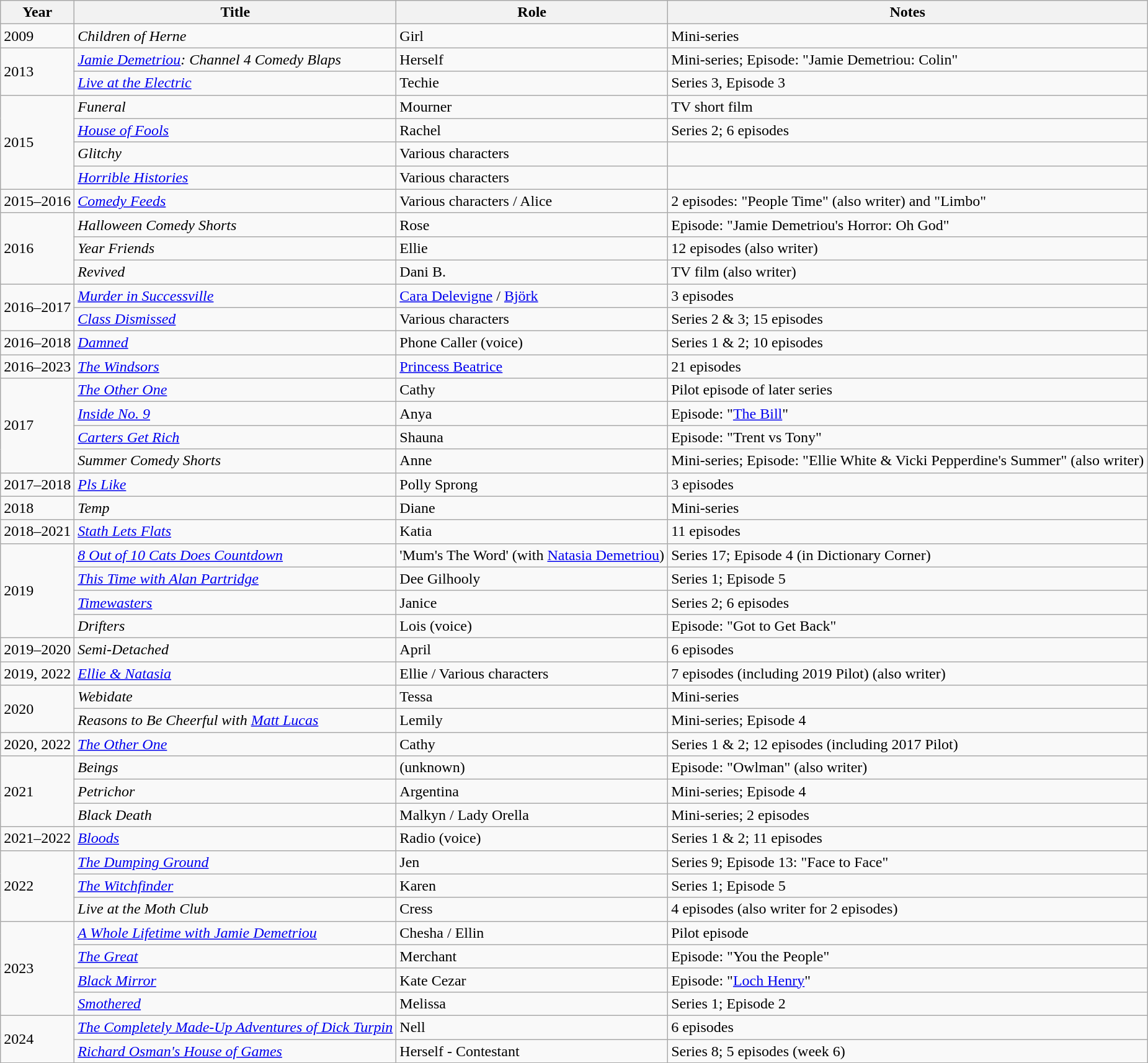<table class="wikitable plainrowheaders unsortable">
<tr>
<th scope="col">Year</th>
<th scope="col">Title</th>
<th scope="col">Role</th>
<th scope="col" class="unsortable">Notes</th>
</tr>
<tr>
<td>2009</td>
<td><em>Children of Herne</em></td>
<td>Girl</td>
<td>Mini-series</td>
</tr>
<tr>
<td rowspan="2">2013</td>
<td><em><a href='#'>Jamie Demetriou</a>: Channel 4 Comedy Blaps</em></td>
<td>Herself</td>
<td>Mini-series; Episode: "Jamie Demetriou: Colin"</td>
</tr>
<tr>
<td><em><a href='#'>Live at the Electric</a></em> </td>
<td>Techie</td>
<td>Series 3, Episode 3</td>
</tr>
<tr>
<td rowspan="4">2015</td>
<td><em>Funeral</em></td>
<td>Mourner</td>
<td>TV short film</td>
</tr>
<tr>
<td><em><a href='#'>House of Fools</a></em> </td>
<td>Rachel</td>
<td>Series 2; 6 episodes</td>
</tr>
<tr>
<td><em>Glitchy</em></td>
<td>Various characters</td>
<td></td>
</tr>
<tr>
<td><em><a href='#'>Horrible Histories</a></em></td>
<td>Various characters</td>
<td></td>
</tr>
<tr>
<td>2015–2016</td>
<td><em><a href='#'>Comedy Feeds</a></em></td>
<td>Various characters / Alice</td>
<td>2 episodes: "People Time" (also writer) and "Limbo"</td>
</tr>
<tr>
<td rowspan="3">2016</td>
<td><em>Halloween Comedy Shorts</em></td>
<td>Rose</td>
<td>Episode: "Jamie Demetriou's Horror: Oh God"</td>
</tr>
<tr>
<td><em>Year Friends</em></td>
<td>Ellie</td>
<td>12 episodes (also writer)</td>
</tr>
<tr>
<td><em>Revived</em></td>
<td>Dani B.</td>
<td>TV film (also writer)</td>
</tr>
<tr>
<td rowspan="2">2016–2017</td>
<td><em><a href='#'>Murder in Successville</a></em></td>
<td><a href='#'>Cara Delevigne</a> / <a href='#'>Björk</a></td>
<td>3 episodes</td>
</tr>
<tr>
<td><em><a href='#'>Class Dismissed</a></em></td>
<td>Various characters</td>
<td>Series 2 & 3; 15 episodes</td>
</tr>
<tr>
<td>2016–2018</td>
<td><em><a href='#'>Damned</a></em></td>
<td>Phone Caller (voice)</td>
<td>Series 1 & 2; 10 episodes</td>
</tr>
<tr>
<td>2016–2023</td>
<td><em><a href='#'>The Windsors</a></em> </td>
<td><a href='#'>Princess Beatrice</a></td>
<td>21 episodes</td>
</tr>
<tr>
<td rowspan="4">2017</td>
<td><em><a href='#'>The Other One</a></em></td>
<td>Cathy</td>
<td>Pilot episode of later series</td>
</tr>
<tr>
<td><em><a href='#'>Inside No. 9</a></em></td>
<td>Anya</td>
<td>Episode: "<a href='#'>The Bill</a>"</td>
</tr>
<tr>
<td><em><a href='#'>Carters Get Rich</a></em></td>
<td>Shauna</td>
<td>Episode: "Trent vs Tony"</td>
</tr>
<tr>
<td><em>Summer Comedy Shorts</em></td>
<td>Anne</td>
<td>Mini-series; Episode: "Ellie White & Vicki Pepperdine's Summer" (also writer)</td>
</tr>
<tr>
<td>2017–2018</td>
<td><em><a href='#'>Pls Like</a></em></td>
<td>Polly Sprong</td>
<td>3 episodes</td>
</tr>
<tr>
<td>2018</td>
<td><em>Temp</em></td>
<td>Diane</td>
<td>Mini-series</td>
</tr>
<tr>
<td>2018–2021</td>
<td><em><a href='#'>Stath Lets Flats</a></em></td>
<td>Katia</td>
<td>11 episodes</td>
</tr>
<tr>
<td rowspan="4">2019</td>
<td><em><a href='#'>8 Out of 10 Cats Does Countdown</a></em></td>
<td>'Mum's The Word' (with <a href='#'>Natasia Demetriou</a>)</td>
<td>Series 17; Episode 4 (in Dictionary Corner)</td>
</tr>
<tr>
<td><em><a href='#'>This Time with Alan Partridge</a></em></td>
<td>Dee Gilhooly</td>
<td>Series 1; Episode 5</td>
</tr>
<tr>
<td><em><a href='#'>Timewasters</a></em></td>
<td>Janice</td>
<td>Series 2; 6 episodes</td>
</tr>
<tr>
<td><em>Drifters</em></td>
<td>Lois (voice)</td>
<td>Episode: "Got to Get Back"</td>
</tr>
<tr>
<td>2019–2020</td>
<td><em>Semi-Detached</em> </td>
<td>April</td>
<td>6 episodes</td>
</tr>
<tr>
<td>2019, 2022</td>
<td><em><a href='#'>Ellie & Natasia</a></em> </td>
<td>Ellie / Various characters</td>
<td>7 episodes (including 2019 Pilot) (also writer)</td>
</tr>
<tr>
<td rowspan="2">2020</td>
<td><em>Webidate</em></td>
<td>Tessa</td>
<td>Mini-series</td>
</tr>
<tr>
<td><em>Reasons to Be Cheerful with <a href='#'>Matt Lucas</a></em></td>
<td>Lemily</td>
<td>Mini-series; Episode 4</td>
</tr>
<tr>
<td>2020, 2022</td>
<td><em><a href='#'>The Other One</a></em> </td>
<td>Cathy</td>
<td>Series 1 & 2; 12 episodes (including 2017 Pilot)</td>
</tr>
<tr>
<td rowspan="3">2021</td>
<td><em>Beings</em></td>
<td>(unknown)</td>
<td>Episode: "Owlman" (also writer)</td>
</tr>
<tr>
<td><em>Petrichor</em></td>
<td>Argentina</td>
<td>Mini-series; Episode 4</td>
</tr>
<tr>
<td><em>Black Death</em></td>
<td>Malkyn / Lady Orella</td>
<td>Mini-series; 2 episodes</td>
</tr>
<tr>
<td>2021–2022</td>
<td><em><a href='#'>Bloods</a></em> </td>
<td>Radio (voice)</td>
<td>Series 1 & 2; 11 episodes</td>
</tr>
<tr>
<td rowspan="3">2022</td>
<td><em><a href='#'>The Dumping Ground</a></em></td>
<td>Jen</td>
<td>Series 9; Episode 13: "Face to Face"</td>
</tr>
<tr>
<td><em><a href='#'>The Witchfinder</a></em></td>
<td>Karen</td>
<td>Series 1; Episode 5</td>
</tr>
<tr>
<td><em>Live at the Moth Club</em></td>
<td>Cress</td>
<td>4 episodes (also writer for 2 episodes)</td>
</tr>
<tr>
<td rowspan="4">2023</td>
<td><em><a href='#'>A Whole Lifetime with Jamie Demetriou</a></em></td>
<td>Chesha / Ellin</td>
<td>Pilot episode</td>
</tr>
<tr>
<td><em><a href='#'>The Great</a></em></td>
<td>Merchant</td>
<td>Episode: "You the People"</td>
</tr>
<tr>
<td><em><a href='#'>Black Mirror</a></em></td>
<td>Kate Cezar</td>
<td>Episode: "<a href='#'>Loch Henry</a>"</td>
</tr>
<tr>
<td><em><a href='#'>Smothered</a></em></td>
<td>Melissa</td>
<td>Series 1; Episode 2</td>
</tr>
<tr>
<td rowspan="2">2024</td>
<td><em><a href='#'>The Completely Made-Up Adventures of Dick Turpin</a></em></td>
<td>Nell</td>
<td>6 episodes</td>
</tr>
<tr>
<td><em><a href='#'>Richard Osman's House of Games</a></em></td>
<td>Herself - Contestant</td>
<td>Series 8; 5 episodes (week 6)</td>
</tr>
</table>
